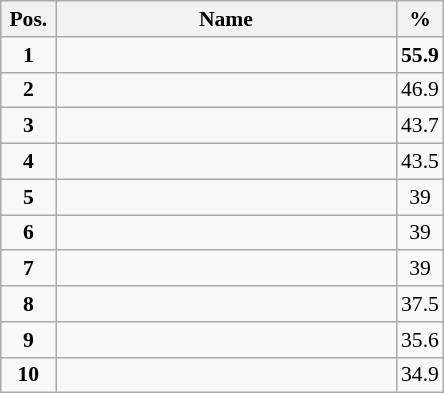<table class="wikitable" style="text-align:center; font-size:90%;">
<tr>
<th width=30px>Pos.</th>
<th width=220px>Name</th>
<th width=20px>%</th>
</tr>
<tr>
<td><strong>1</strong></td>
<td align=left><strong></strong></td>
<td><strong>55.9</strong></td>
</tr>
<tr>
<td><strong>2</strong></td>
<td align=left></td>
<td>46.9</td>
</tr>
<tr>
<td><strong>3</strong></td>
<td align=left></td>
<td>43.7</td>
</tr>
<tr>
<td><strong>4</strong></td>
<td align=left></td>
<td>43.5</td>
</tr>
<tr>
<td><strong>5</strong></td>
<td align=left></td>
<td>39</td>
</tr>
<tr>
<td><strong>6</strong></td>
<td align=left></td>
<td>39</td>
</tr>
<tr>
<td><strong>7</strong></td>
<td align=left></td>
<td>39</td>
</tr>
<tr>
<td><strong>8</strong></td>
<td align=left></td>
<td>37.5</td>
</tr>
<tr>
<td><strong>9</strong></td>
<td align=left></td>
<td>35.6</td>
</tr>
<tr>
<td><strong>10</strong></td>
<td align=left></td>
<td>34.9</td>
</tr>
</table>
